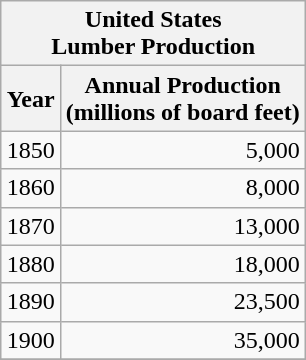<table class=wikitable style="float:right;margin-left:10px">
<tr>
<th colspan=2>United States<br>Lumber Production </th>
</tr>
<tr>
<th>Year</th>
<th>Annual Production<br>(millions of board feet)</th>
</tr>
<tr>
<td>1850</td>
<td align=right>5,000</td>
</tr>
<tr>
<td>1860</td>
<td align=right>8,000</td>
</tr>
<tr>
<td>1870</td>
<td align=right>13,000</td>
</tr>
<tr>
<td>1880</td>
<td align=right>18,000</td>
</tr>
<tr>
<td>1890</td>
<td align=right>23,500</td>
</tr>
<tr>
<td>1900</td>
<td align=right>35,000</td>
</tr>
<tr>
</tr>
</table>
